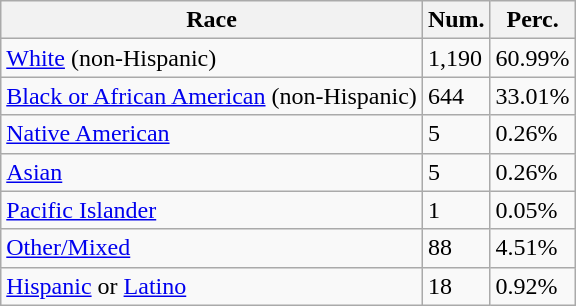<table class="wikitable">
<tr>
<th>Race</th>
<th>Num.</th>
<th>Perc.</th>
</tr>
<tr>
<td><a href='#'>White</a> (non-Hispanic)</td>
<td>1,190</td>
<td>60.99%</td>
</tr>
<tr>
<td><a href='#'>Black or African American</a> (non-Hispanic)</td>
<td>644</td>
<td>33.01%</td>
</tr>
<tr>
<td><a href='#'>Native American</a></td>
<td>5</td>
<td>0.26%</td>
</tr>
<tr>
<td><a href='#'>Asian</a></td>
<td>5</td>
<td>0.26%</td>
</tr>
<tr>
<td><a href='#'>Pacific Islander</a></td>
<td>1</td>
<td>0.05%</td>
</tr>
<tr>
<td><a href='#'>Other/Mixed</a></td>
<td>88</td>
<td>4.51%</td>
</tr>
<tr>
<td><a href='#'>Hispanic</a> or <a href='#'>Latino</a></td>
<td>18</td>
<td>0.92%</td>
</tr>
</table>
